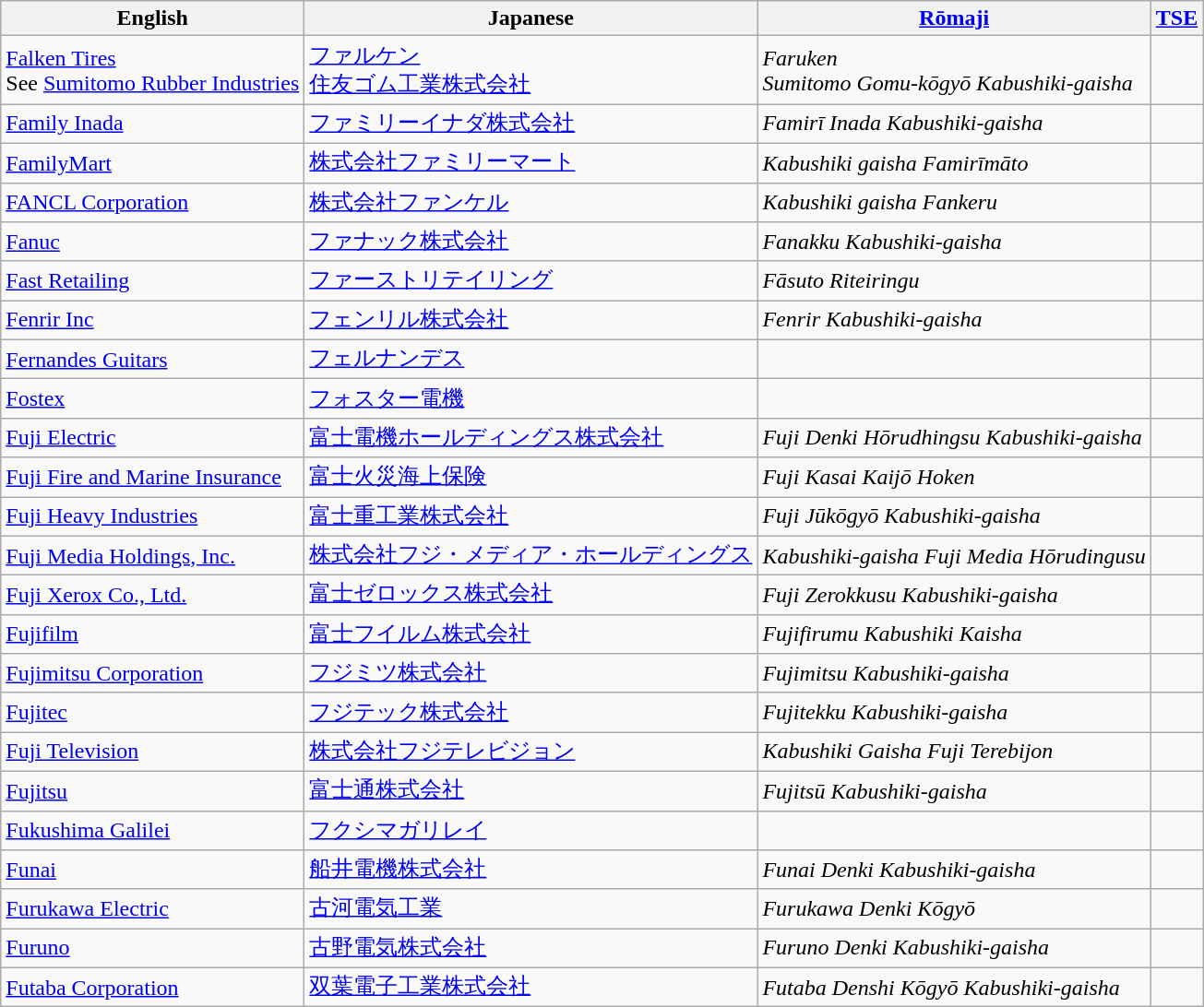<table class="wikitable">
<tr>
<th>English</th>
<th>Japanese</th>
<th><a href='#'>Rōmaji</a></th>
<th><a href='#'>TSE</a></th>
</tr>
<tr>
<td><a href='#'>Falken Tires</a><br>See <a href='#'>Sumitomo Rubber Industries</a></td>
<td><a href='#'>ファルケン</a><br><a href='#'>住友ゴム工業株式会社</a></td>
<td><em>Faruken</em><br><em>Sumitomo Gomu-kōgyō Kabushiki-gaisha</em></td>
<td></td>
</tr>
<tr>
<td><a href='#'>Family Inada</a></td>
<td><a href='#'>ファミリーイナダ株式会社</a></td>
<td><em>Famirī Inada Kabushiki-gaisha</em></td>
<td></td>
</tr>
<tr>
<td><a href='#'>FamilyMart</a></td>
<td><a href='#'>株式会社ファミリーマート</a></td>
<td><em>Kabushiki gaisha Famirīmāto</em></td>
<td></td>
</tr>
<tr>
<td><a href='#'>FANCL Corporation</a></td>
<td><a href='#'>株式会社ファンケル</a></td>
<td><em>Kabushiki gaisha Fankeru</em></td>
<td></td>
</tr>
<tr>
<td><a href='#'>Fanuc</a></td>
<td><a href='#'>ファナック株式会社</a></td>
<td><em>Fanakku Kabushiki-gaisha</em></td>
<td></td>
</tr>
<tr>
<td><a href='#'>Fast Retailing</a></td>
<td><a href='#'>ファーストリテイリング</a></td>
<td><em>Fāsuto Riteiringu</em></td>
<td></td>
</tr>
<tr>
<td><a href='#'>Fenrir Inc</a></td>
<td><a href='#'>フェンリル株式会社</a></td>
<td><em>Fenrir Kabushiki-gaisha</em></td>
<td></td>
</tr>
<tr>
<td><a href='#'>Fernandes Guitars</a></td>
<td><a href='#'>フェルナンデス</a></td>
<td></td>
<td></td>
</tr>
<tr>
<td><a href='#'>Fostex</a></td>
<td><a href='#'>フォスター電機</a></td>
<td></td>
<td></td>
</tr>
<tr>
<td><a href='#'>Fuji Electric</a></td>
<td><a href='#'>富士電機ホールディングス株式会社</a></td>
<td><em>Fuji Denki Hōrudhingsu Kabushiki-gaisha</em></td>
<td></td>
</tr>
<tr>
<td><a href='#'>Fuji Fire and Marine Insurance</a></td>
<td><a href='#'>富士火災海上保険</a></td>
<td><em>Fuji Kasai Kaijō Hoken</em></td>
<td></td>
</tr>
<tr>
<td><a href='#'>Fuji Heavy Industries</a></td>
<td><a href='#'>富士重工業株式会社</a></td>
<td><em>Fuji Jūkōgyō Kabushiki-gaisha</em></td>
<td></td>
</tr>
<tr>
<td><a href='#'>Fuji Media Holdings, Inc.</a></td>
<td><a href='#'>株式会社フジ・メディア・ホールディングス</a></td>
<td><em>Kabushiki-gaisha Fuji Media Hōrudingusu</em></td>
<td></td>
</tr>
<tr>
<td><a href='#'>Fuji Xerox Co., Ltd.</a></td>
<td><a href='#'>富士ゼロックス株式会社</a></td>
<td><em>Fuji Zerokkusu Kabushiki-gaisha</em></td>
<td></td>
</tr>
<tr>
<td><a href='#'>Fujifilm</a></td>
<td><a href='#'>富士フイルム株式会社</a></td>
<td><em>Fujifirumu Kabushiki Kaisha</em></td>
<td></td>
</tr>
<tr>
<td><a href='#'>Fujimitsu Corporation</a></td>
<td><a href='#'>フジミツ株式会社</a></td>
<td><em>Fujimitsu Kabushiki-gaisha</em></td>
<td></td>
</tr>
<tr>
<td><a href='#'>Fujitec</a></td>
<td><a href='#'>フジテック株式会社</a></td>
<td><em>Fujitekku Kabushiki-gaisha</em></td>
<td></td>
</tr>
<tr>
<td><a href='#'>Fuji Television</a></td>
<td><a href='#'>株式会社フジテレビジョン</a></td>
<td><em>Kabushiki Gaisha Fuji Terebijon</em></td>
<td></td>
</tr>
<tr>
<td><a href='#'>Fujitsu</a></td>
<td><a href='#'>富士通株式会社</a></td>
<td><em>Fujitsū Kabushiki-gaisha</em></td>
<td></td>
</tr>
<tr>
<td><a href='#'>Fukushima Galilei</a></td>
<td><a href='#'>フクシマガリレイ</a></td>
<td></td>
<td></td>
</tr>
<tr>
<td><a href='#'>Funai</a></td>
<td><a href='#'>船井電機株式会社</a></td>
<td><em>Funai Denki Kabushiki-gaisha</em></td>
<td></td>
</tr>
<tr>
<td><a href='#'>Furukawa Electric</a></td>
<td><a href='#'>古河電気工業</a></td>
<td><em>Furukawa Denki Kōgyō</em></td>
<td></td>
</tr>
<tr>
<td><a href='#'>Furuno</a></td>
<td><a href='#'>古野電気株式会社</a></td>
<td><em>Furuno Denki Kabushiki-gaisha</em></td>
<td></td>
</tr>
<tr>
<td><a href='#'>Futaba Corporation</a></td>
<td><a href='#'>双葉電子工業株式会社</a></td>
<td><em>Futaba Denshi Kōgyō Kabushiki-gaisha</em></td>
<td></td>
</tr>
</table>
